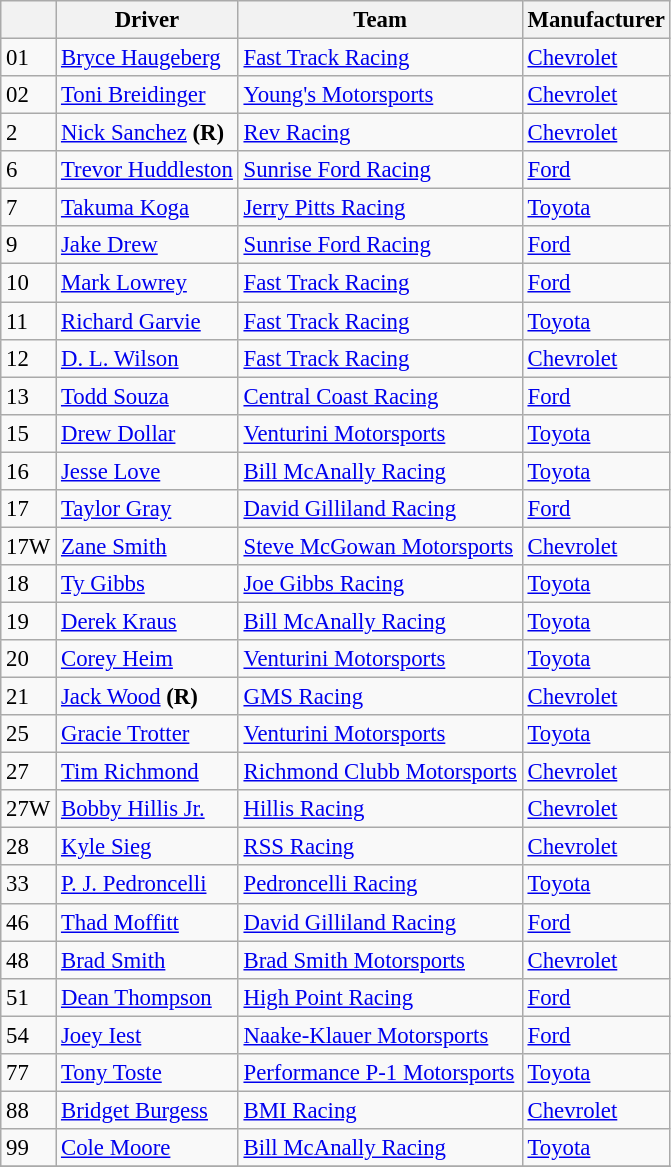<table class="wikitable" style="font-size:95%">
<tr>
<th></th>
<th>Driver</th>
<th>Team</th>
<th>Manufacturer</th>
</tr>
<tr>
<td>01</td>
<td><a href='#'>Bryce Haugeberg</a></td>
<td><a href='#'>Fast Track Racing</a></td>
<td><a href='#'>Chevrolet</a></td>
</tr>
<tr>
<td>02</td>
<td><a href='#'>Toni Breidinger</a></td>
<td><a href='#'>Young's Motorsports</a></td>
<td><a href='#'>Chevrolet</a></td>
</tr>
<tr>
<td>2</td>
<td><a href='#'>Nick Sanchez</a> <strong>(R)</strong></td>
<td><a href='#'>Rev Racing</a></td>
<td><a href='#'>Chevrolet</a></td>
</tr>
<tr>
<td>6</td>
<td><a href='#'>Trevor Huddleston</a></td>
<td><a href='#'>Sunrise Ford Racing</a></td>
<td><a href='#'>Ford</a></td>
</tr>
<tr>
<td>7</td>
<td><a href='#'>Takuma Koga</a></td>
<td><a href='#'>Jerry Pitts Racing</a></td>
<td><a href='#'>Toyota</a></td>
</tr>
<tr>
<td>9</td>
<td><a href='#'>Jake Drew</a></td>
<td><a href='#'>Sunrise Ford Racing</a></td>
<td><a href='#'>Ford</a></td>
</tr>
<tr>
<td>10</td>
<td><a href='#'>Mark Lowrey</a></td>
<td><a href='#'>Fast Track Racing</a></td>
<td><a href='#'>Ford</a></td>
</tr>
<tr>
<td>11</td>
<td><a href='#'>Richard Garvie</a></td>
<td><a href='#'>Fast Track Racing</a></td>
<td><a href='#'>Toyota</a></td>
</tr>
<tr>
<td>12</td>
<td><a href='#'>D. L. Wilson</a></td>
<td><a href='#'>Fast Track Racing</a></td>
<td><a href='#'>Chevrolet</a></td>
</tr>
<tr>
<td>13</td>
<td><a href='#'>Todd Souza</a></td>
<td><a href='#'>Central Coast Racing</a></td>
<td><a href='#'>Ford</a></td>
</tr>
<tr>
<td>15</td>
<td><a href='#'>Drew Dollar</a></td>
<td><a href='#'>Venturini Motorsports</a></td>
<td><a href='#'>Toyota</a></td>
</tr>
<tr>
<td>16</td>
<td><a href='#'>Jesse Love</a></td>
<td><a href='#'>Bill McAnally Racing</a></td>
<td><a href='#'>Toyota</a></td>
</tr>
<tr>
<td>17</td>
<td><a href='#'>Taylor Gray</a></td>
<td><a href='#'>David Gilliland Racing</a></td>
<td><a href='#'>Ford</a></td>
</tr>
<tr>
<td>17W</td>
<td><a href='#'>Zane Smith</a></td>
<td><a href='#'>Steve McGowan Motorsports</a></td>
<td><a href='#'>Chevrolet</a></td>
</tr>
<tr>
<td>18</td>
<td><a href='#'>Ty Gibbs</a></td>
<td><a href='#'>Joe Gibbs Racing</a></td>
<td><a href='#'>Toyota</a></td>
</tr>
<tr>
<td>19</td>
<td><a href='#'>Derek Kraus</a></td>
<td><a href='#'>Bill McAnally Racing</a></td>
<td><a href='#'>Toyota</a></td>
</tr>
<tr>
<td>20</td>
<td><a href='#'>Corey Heim</a></td>
<td><a href='#'>Venturini Motorsports</a></td>
<td><a href='#'>Toyota</a></td>
</tr>
<tr>
<td>21</td>
<td><a href='#'>Jack Wood</a> <strong>(R)</strong></td>
<td><a href='#'>GMS Racing</a></td>
<td><a href='#'>Chevrolet</a></td>
</tr>
<tr>
<td>25</td>
<td><a href='#'>Gracie Trotter</a></td>
<td><a href='#'>Venturini Motorsports</a></td>
<td><a href='#'>Toyota</a></td>
</tr>
<tr>
<td>27</td>
<td><a href='#'>Tim Richmond</a></td>
<td><a href='#'>Richmond Clubb Motorsports</a></td>
<td><a href='#'>Chevrolet</a></td>
</tr>
<tr>
<td>27W</td>
<td><a href='#'>Bobby Hillis Jr.</a></td>
<td><a href='#'>Hillis Racing</a></td>
<td><a href='#'>Chevrolet</a></td>
</tr>
<tr>
<td>28</td>
<td><a href='#'>Kyle Sieg</a></td>
<td><a href='#'>RSS Racing</a></td>
<td><a href='#'>Chevrolet</a></td>
</tr>
<tr>
<td>33</td>
<td><a href='#'>P. J. Pedroncelli</a></td>
<td><a href='#'>Pedroncelli Racing</a></td>
<td><a href='#'>Toyota</a></td>
</tr>
<tr>
<td>46</td>
<td><a href='#'>Thad Moffitt</a></td>
<td><a href='#'>David Gilliland Racing</a></td>
<td><a href='#'>Ford</a></td>
</tr>
<tr>
<td>48</td>
<td><a href='#'>Brad Smith</a></td>
<td><a href='#'>Brad Smith Motorsports</a></td>
<td><a href='#'>Chevrolet</a></td>
</tr>
<tr>
<td>51</td>
<td><a href='#'>Dean Thompson</a></td>
<td><a href='#'>High Point Racing</a></td>
<td><a href='#'>Ford</a></td>
</tr>
<tr>
<td>54</td>
<td><a href='#'>Joey Iest</a></td>
<td><a href='#'>Naake-Klauer Motorsports</a></td>
<td><a href='#'>Ford</a></td>
</tr>
<tr>
<td>77</td>
<td><a href='#'>Tony Toste</a></td>
<td><a href='#'>Performance P-1 Motorsports</a></td>
<td><a href='#'>Toyota</a></td>
</tr>
<tr>
<td>88</td>
<td><a href='#'>Bridget Burgess</a></td>
<td><a href='#'>BMI Racing</a></td>
<td><a href='#'>Chevrolet</a></td>
</tr>
<tr>
<td>99</td>
<td><a href='#'>Cole Moore</a></td>
<td><a href='#'>Bill McAnally Racing</a></td>
<td><a href='#'>Toyota</a></td>
</tr>
<tr>
</tr>
</table>
